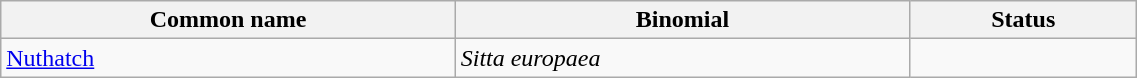<table style="width:60%;" class="wikitable">
<tr>
<th width=40%>Common name</th>
<th width=40%>Binomial</th>
<th width=20%>Status</th>
</tr>
<tr>
<td><a href='#'>Nuthatch</a></td>
<td><em>Sitta europaea</em></td>
<td></td>
</tr>
</table>
